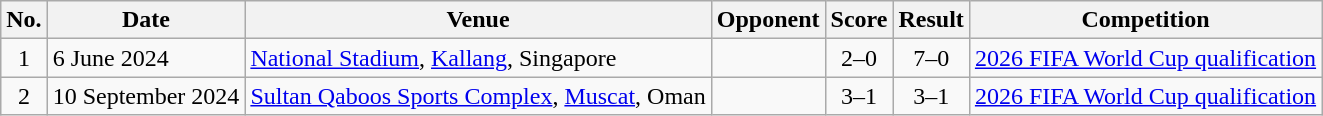<table class="wikitable">
<tr>
<th>No.</th>
<th>Date</th>
<th>Venue</th>
<th>Opponent</th>
<th>Score</th>
<th>Result</th>
<th>Competition</th>
</tr>
<tr>
<td align="center">1</td>
<td>6 June 2024</td>
<td><a href='#'>National Stadium</a>, <a href='#'>Kallang</a>, Singapore</td>
<td></td>
<td align="center">2–0</td>
<td align="center">7–0</td>
<td><a href='#'>2026 FIFA World Cup qualification</a></td>
</tr>
<tr>
<td align="center">2</td>
<td>10 September 2024</td>
<td><a href='#'>Sultan Qaboos Sports Complex</a>, <a href='#'>Muscat</a>, Oman</td>
<td></td>
<td align="center">3–1</td>
<td align="center">3–1</td>
<td><a href='#'>2026 FIFA World Cup qualification</a></td>
</tr>
</table>
